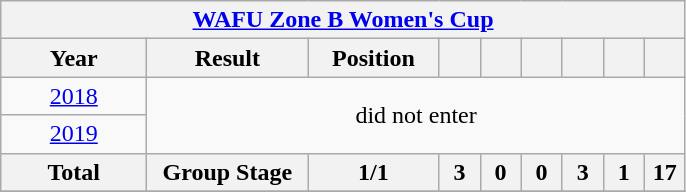<table class="wikitable" style="text-align:center;">
<tr>
<th colspan="9"><a href='#'>WAFU Zone B Women's Cup</a></th>
</tr>
<tr>
<th style="width:90px;">Year</th>
<th style="width:100px;">Result</th>
<th style="width:80px;">Position</th>
<th style="width:20px;"></th>
<th style="width:20px;"></th>
<th style="width:20px;"></th>
<th style="width:20px;"></th>
<th style="width:20px;"></th>
<th style="width:20px;"></th>
</tr>
<tr>
<td> <a href='#'>2018</a></td>
<td colspan=8 rowspan=2>did not enter</td>
</tr>
<tr>
<td> <a href='#'>2019</a></td>
</tr>
<tr>
<th>Total</th>
<th>Group Stage</th>
<th>1/1</th>
<th>3</th>
<th>0</th>
<th>0</th>
<th>3</th>
<th>1</th>
<th>17</th>
</tr>
<tr>
</tr>
</table>
